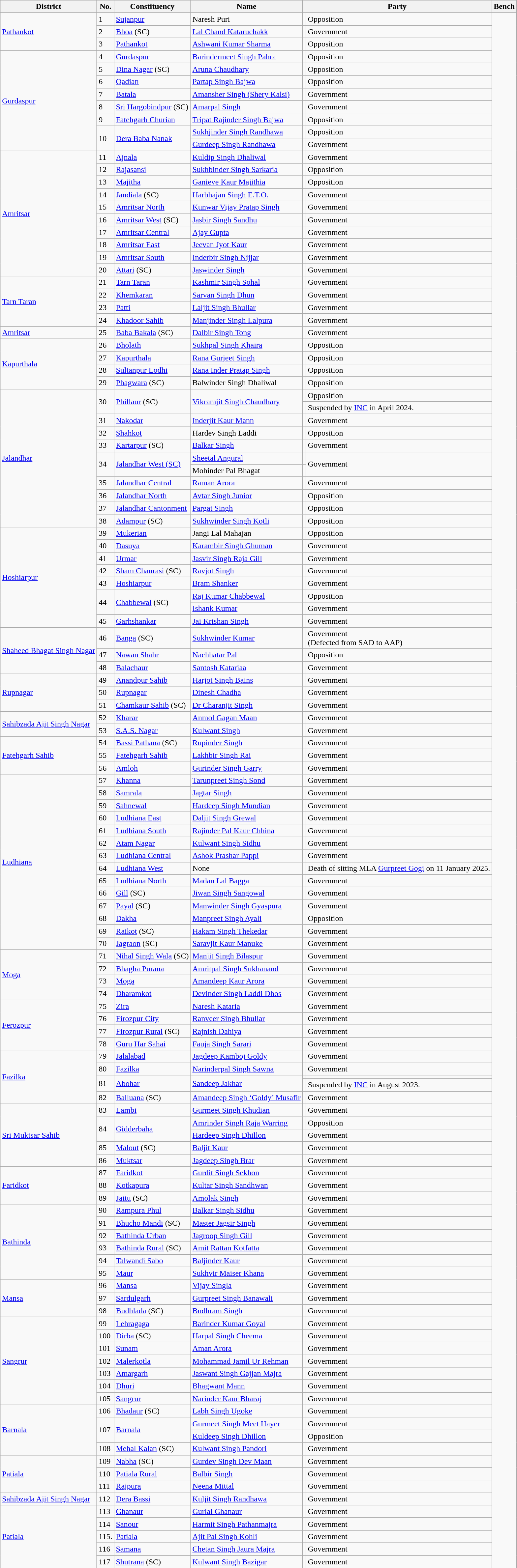<table class="wikitable sortable">
<tr>
<th>District</th>
<th>No.</th>
<th>Constituency</th>
<th>Name</th>
<th colspan="2">Party</th>
<th>Bench</th>
</tr>
<tr>
<td rowspan="3"><a href='#'>Pathankot</a></td>
<td>1</td>
<td><a href='#'>Sujanpur</a></td>
<td>Naresh Puri</td>
<td></td>
<td>Opposition</td>
</tr>
<tr>
<td>2</td>
<td><a href='#'>Bhoa</a> (SC)</td>
<td><a href='#'>Lal Chand Kataruchakk</a></td>
<td></td>
<td>Government</td>
</tr>
<tr>
<td>3</td>
<td><a href='#'>Pathankot</a></td>
<td><a href='#'>Ashwani Kumar Sharma</a></td>
<td></td>
<td>Opposition</td>
</tr>
<tr>
<td rowspan="8"><a href='#'>Gurdaspur</a></td>
<td>4</td>
<td><a href='#'>Gurdaspur</a></td>
<td><a href='#'>Barindermeet Singh Pahra</a></td>
<td></td>
<td>Opposition</td>
</tr>
<tr>
<td>5</td>
<td><a href='#'>Dina Nagar</a> (SC)</td>
<td><a href='#'>Aruna Chaudhary</a></td>
<td></td>
<td>Opposition</td>
</tr>
<tr>
<td>6</td>
<td><a href='#'>Qadian</a></td>
<td><a href='#'>Partap Singh Bajwa</a></td>
<td></td>
<td>Opposition</td>
</tr>
<tr>
<td>7</td>
<td><a href='#'>Batala</a></td>
<td><a href='#'>Amansher Singh (Shery Kalsi)</a></td>
<td></td>
<td>Government</td>
</tr>
<tr>
<td>8</td>
<td><a href='#'>Sri Hargobindpur</a> (SC)</td>
<td><a href='#'>Amarpal Singh</a></td>
<td></td>
<td>Government</td>
</tr>
<tr>
<td>9</td>
<td><a href='#'>Fatehgarh Churian</a></td>
<td><a href='#'>Tripat Rajinder Singh Bajwa</a></td>
<td></td>
<td>Opposition</td>
</tr>
<tr>
<td rowspan=2>10</td>
<td rowspan=2><a href='#'>Dera Baba Nanak</a></td>
<td><a href='#'>Sukhjinder Singh Randhawa</a></td>
<td></td>
<td>Opposition</td>
</tr>
<tr>
<td><a href='#'>Gurdeep Singh Randhawa</a></td>
<td></td>
<td>Government</td>
</tr>
<tr>
<td rowspan="10"><a href='#'>Amritsar</a></td>
<td>11</td>
<td><a href='#'>Ajnala</a></td>
<td><a href='#'>Kuldip Singh Dhaliwal</a></td>
<td></td>
<td>Government</td>
</tr>
<tr>
<td>12</td>
<td><a href='#'>Rajasansi</a></td>
<td><a href='#'>Sukhbinder Singh Sarkaria</a></td>
<td></td>
<td>Opposition</td>
</tr>
<tr>
<td>13</td>
<td><a href='#'>Majitha</a></td>
<td><a href='#'>Ganieve Kaur Majithia</a></td>
<td></td>
<td>Opposition</td>
</tr>
<tr>
<td>14</td>
<td><a href='#'>Jandiala</a> (SC)</td>
<td><a href='#'>Harbhajan Singh E.T.O.</a></td>
<td></td>
<td>Government</td>
</tr>
<tr>
<td>15</td>
<td><a href='#'>Amritsar North</a></td>
<td><a href='#'>Kunwar Vijay Pratap Singh</a></td>
<td></td>
<td>Government</td>
</tr>
<tr>
<td>16</td>
<td><a href='#'>Amritsar West</a> (SC)</td>
<td><a href='#'>Jasbir Singh Sandhu</a></td>
<td></td>
<td>Government</td>
</tr>
<tr>
<td>17</td>
<td><a href='#'>Amritsar Central</a></td>
<td><a href='#'>Ajay Gupta</a></td>
<td></td>
<td>Government</td>
</tr>
<tr>
<td>18</td>
<td><a href='#'>Amritsar East</a></td>
<td><a href='#'>Jeevan Jyot Kaur</a></td>
<td></td>
<td>Government</td>
</tr>
<tr>
<td>19</td>
<td><a href='#'>Amritsar South</a></td>
<td><a href='#'>Inderbir Singh Nijjar</a></td>
<td></td>
<td>Government</td>
</tr>
<tr>
<td>20</td>
<td><a href='#'>Attari</a> (SC)</td>
<td><a href='#'>Jaswinder Singh</a></td>
<td></td>
<td>Government</td>
</tr>
<tr>
<td rowspan="4"><a href='#'>Tarn Taran</a></td>
<td>21</td>
<td><a href='#'>Tarn Taran</a></td>
<td><a href='#'>Kashmir Singh Sohal</a></td>
<td></td>
<td>Government</td>
</tr>
<tr>
<td>22</td>
<td><a href='#'>Khemkaran</a></td>
<td><a href='#'>Sarvan Singh Dhun</a></td>
<td></td>
<td>Government</td>
</tr>
<tr>
<td>23</td>
<td><a href='#'>Patti</a></td>
<td><a href='#'>Laljit Singh Bhullar</a></td>
<td></td>
<td>Government</td>
</tr>
<tr>
<td>24</td>
<td><a href='#'>Khadoor Sahib</a></td>
<td><a href='#'>Manjinder Singh Lalpura</a></td>
<td></td>
<td>Government</td>
</tr>
<tr>
<td><a href='#'>Amritsar</a></td>
<td>25</td>
<td><a href='#'>Baba Bakala</a> (SC)</td>
<td><a href='#'>Dalbir Singh Tong</a></td>
<td></td>
<td>Government</td>
</tr>
<tr>
<td rowspan="4"><a href='#'>Kapurthala</a></td>
<td>26</td>
<td><a href='#'>Bholath</a></td>
<td><a href='#'>Sukhpal Singh Khaira</a></td>
<td></td>
<td>Opposition</td>
</tr>
<tr>
<td>27</td>
<td><a href='#'>Kapurthala</a></td>
<td><a href='#'>Rana Gurjeet Singh</a></td>
<td></td>
<td>Opposition</td>
</tr>
<tr>
<td>28</td>
<td><a href='#'>Sultanpur Lodhi</a></td>
<td><a href='#'>Rana Inder Pratap Singh</a></td>
<td></td>
<td>Opposition</td>
</tr>
<tr>
<td>29</td>
<td><a href='#'>Phagwara</a> (SC)</td>
<td>Balwinder Singh Dhaliwal</td>
<td></td>
<td>Opposition</td>
</tr>
<tr>
<td rowspan="11"><a href='#'>Jalandhar</a></td>
<td rowspan=2>30</td>
<td rowspan=2><a href='#'>Phillaur</a> (SC)</td>
<td rowspan=2><a href='#'>Vikramjit Singh Chaudhary</a></td>
<td></td>
<td>Opposition</td>
</tr>
<tr>
<td></td>
<td>Suspended by <a href='#'>INC</a> in April 2024.</td>
</tr>
<tr>
<td>31</td>
<td><a href='#'>Nakodar</a></td>
<td><a href='#'>Inderjit Kaur Mann</a></td>
<td></td>
<td>Government</td>
</tr>
<tr>
<td>32</td>
<td><a href='#'>Shahkot</a></td>
<td>Hardev Singh Laddi</td>
<td></td>
<td>Opposition</td>
</tr>
<tr>
<td>33</td>
<td><a href='#'>Kartarpur</a> (SC)</td>
<td><a href='#'>Balkar Singh</a></td>
<td></td>
<td>Government</td>
</tr>
<tr>
<td rowspan=2>34</td>
<td rowspan=2><a href='#'>Jalandhar West (SC)</a></td>
<td><a href='#'>Sheetal Angural</a></td>
<td></td>
<td rowspan=2>Government</td>
</tr>
<tr>
<td>Mohinder Pal Bhagat</td>
<td></td>
</tr>
<tr>
<td>35</td>
<td><a href='#'>Jalandhar Central</a></td>
<td><a href='#'>Raman Arora</a></td>
<td></td>
<td>Government</td>
</tr>
<tr>
<td>36</td>
<td><a href='#'>Jalandhar North</a></td>
<td><a href='#'>Avtar Singh Junior</a></td>
<td></td>
<td>Opposition</td>
</tr>
<tr>
<td>37</td>
<td><a href='#'>Jalandhar Cantonment</a></td>
<td><a href='#'>Pargat Singh</a></td>
<td></td>
<td>Opposition</td>
</tr>
<tr>
<td>38</td>
<td><a href='#'>Adampur</a> (SC)</td>
<td><a href='#'>Sukhwinder Singh Kotli</a></td>
<td></td>
<td>Opposition</td>
</tr>
<tr>
<td rowspan="8"><a href='#'>Hoshiarpur</a></td>
<td>39</td>
<td><a href='#'>Mukerian</a></td>
<td>Jangi Lal Mahajan</td>
<td></td>
<td>Opposition</td>
</tr>
<tr>
<td>40</td>
<td><a href='#'>Dasuya</a></td>
<td><a href='#'>Karambir Singh Ghuman</a></td>
<td></td>
<td>Government</td>
</tr>
<tr>
<td>41</td>
<td><a href='#'>Urmar</a></td>
<td><a href='#'>Jasvir Singh Raja Gill</a></td>
<td></td>
<td>Government</td>
</tr>
<tr>
<td>42</td>
<td><a href='#'>Sham Chaurasi</a> (SC)</td>
<td><a href='#'>Ravjot Singh</a></td>
<td></td>
<td>Government</td>
</tr>
<tr>
<td>43</td>
<td><a href='#'>Hoshiarpur</a></td>
<td><a href='#'>Bram Shanker</a></td>
<td></td>
<td>Government</td>
</tr>
<tr>
<td Rowspan=2>44</td>
<td Rowspan=2><a href='#'>Chabbewal</a> (SC)</td>
<td><a href='#'>Raj Kumar Chabbewal</a></td>
<td></td>
<td>Opposition</td>
</tr>
<tr>
<td><a href='#'>Ishank Kumar</a></td>
<td></td>
<td>Government</td>
</tr>
<tr>
<td>45</td>
<td><a href='#'>Garhshankar</a></td>
<td><a href='#'>Jai Krishan Singh</a></td>
<td></td>
<td>Government</td>
</tr>
<tr>
<td rowspan="3"><a href='#'>Shaheed Bhagat Singh Nagar</a></td>
<td>46</td>
<td><a href='#'>Banga</a> (SC)</td>
<td><a href='#'>Sukhwinder Kumar</a></td>
<td></td>
<td>Government<br>(Defected from SAD to AAP)</td>
</tr>
<tr>
<td>47</td>
<td><a href='#'>Nawan Shahr</a></td>
<td><a href='#'>Nachhatar Pal</a></td>
<td></td>
<td>Opposition</td>
</tr>
<tr>
<td>48</td>
<td><a href='#'>Balachaur</a></td>
<td><a href='#'>Santosh Katariaa</a></td>
<td></td>
<td>Government</td>
</tr>
<tr>
<td rowspan="3"><a href='#'>Rupnagar</a></td>
<td>49</td>
<td><a href='#'>Anandpur Sahib</a></td>
<td><a href='#'>Harjot Singh Bains</a></td>
<td></td>
<td>Government</td>
</tr>
<tr>
<td>50</td>
<td><a href='#'>Rupnagar</a></td>
<td><a href='#'>Dinesh Chadha</a></td>
<td></td>
<td>Government</td>
</tr>
<tr>
<td>51</td>
<td><a href='#'>Chamkaur Sahib</a> (SC)</td>
<td><a href='#'>Dr Charanjit Singh</a></td>
<td></td>
<td>Government</td>
</tr>
<tr>
<td rowspan="2"><a href='#'>Sahibzada Ajit Singh Nagar</a></td>
<td>52</td>
<td><a href='#'>Kharar</a></td>
<td><a href='#'>Anmol Gagan Maan</a></td>
<td></td>
<td>Government</td>
</tr>
<tr>
<td>53</td>
<td><a href='#'>S.A.S. Nagar</a></td>
<td><a href='#'>Kulwant Singh</a></td>
<td></td>
<td>Government</td>
</tr>
<tr>
<td rowspan="3"><a href='#'>Fatehgarh Sahib</a></td>
<td>54</td>
<td><a href='#'>Bassi Pathana</a> (SC)</td>
<td><a href='#'>Rupinder Singh</a></td>
<td></td>
<td>Government</td>
</tr>
<tr>
<td>55</td>
<td><a href='#'>Fatehgarh Sahib</a></td>
<td><a href='#'>Lakhbir Singh Rai</a></td>
<td></td>
<td>Government</td>
</tr>
<tr>
<td>56</td>
<td><a href='#'>Amloh</a></td>
<td><a href='#'>Gurinder Singh Garry</a></td>
<td></td>
<td>Government</td>
</tr>
<tr>
<td rowspan="14"><a href='#'>Ludhiana</a></td>
<td>57</td>
<td><a href='#'>Khanna</a></td>
<td><a href='#'>Tarunpreet Singh Sond</a></td>
<td></td>
<td>Government</td>
</tr>
<tr>
<td>58</td>
<td><a href='#'>Samrala</a></td>
<td><a href='#'>Jagtar Singh</a></td>
<td></td>
<td>Government</td>
</tr>
<tr>
<td>59</td>
<td><a href='#'>Sahnewal</a></td>
<td><a href='#'>Hardeep Singh Mundian</a></td>
<td></td>
<td>Government</td>
</tr>
<tr>
<td>60</td>
<td><a href='#'>Ludhiana East</a></td>
<td><a href='#'>Daljit Singh Grewal</a></td>
<td></td>
<td>Government</td>
</tr>
<tr>
<td>61</td>
<td><a href='#'>Ludhiana South</a></td>
<td><a href='#'>Rajinder Pal Kaur Chhina</a></td>
<td></td>
<td>Government</td>
</tr>
<tr>
<td>62</td>
<td><a href='#'>Atam Nagar</a></td>
<td><a href='#'>Kulwant Singh Sidhu</a></td>
<td></td>
<td>Government</td>
</tr>
<tr>
<td>63</td>
<td><a href='#'>Ludhiana Central</a></td>
<td><a href='#'>Ashok Prashar Pappi</a></td>
<td></td>
<td>Government</td>
</tr>
<tr>
<td>64</td>
<td><a href='#'>Ludhiana West</a></td>
<td>None</td>
<td></td>
<td>Death of sitting MLA <a href='#'>Gurpreet Gogi</a> on 11 January 2025.</td>
</tr>
<tr>
<td>65</td>
<td><a href='#'>Ludhiana North</a></td>
<td><a href='#'>Madan Lal Bagga</a></td>
<td></td>
<td>Government</td>
</tr>
<tr>
<td>66</td>
<td><a href='#'>Gill</a> (SC)</td>
<td><a href='#'>Jiwan Singh Sangowal</a></td>
<td></td>
<td>Government</td>
</tr>
<tr>
<td>67</td>
<td><a href='#'>Payal</a> (SC)</td>
<td><a href='#'>Manwinder Singh Gyaspura</a></td>
<td></td>
<td>Government</td>
</tr>
<tr>
<td>68</td>
<td><a href='#'>Dakha</a></td>
<td><a href='#'>Manpreet Singh Ayali</a></td>
<td></td>
<td>Opposition</td>
</tr>
<tr>
<td>69</td>
<td><a href='#'>Raikot</a> (SC)</td>
<td><a href='#'>Hakam Singh Thekedar</a></td>
<td></td>
<td>Government</td>
</tr>
<tr>
<td>70</td>
<td><a href='#'>Jagraon</a> (SC)</td>
<td><a href='#'>Saravjit Kaur Manuke</a></td>
<td></td>
<td>Government</td>
</tr>
<tr>
<td rowspan="4"><a href='#'>Moga</a></td>
<td>71</td>
<td><a href='#'>Nihal Singh Wala</a> (SC)</td>
<td><a href='#'>Manjit Singh Bilaspur</a></td>
<td></td>
<td>Government</td>
</tr>
<tr>
<td>72</td>
<td><a href='#'>Bhagha Purana</a></td>
<td><a href='#'>Amritpal Singh Sukhanand</a></td>
<td></td>
<td>Government</td>
</tr>
<tr>
<td>73</td>
<td><a href='#'>Moga</a></td>
<td><a href='#'>Amandeep Kaur Arora</a></td>
<td></td>
<td>Government</td>
</tr>
<tr>
<td>74</td>
<td><a href='#'>Dharamkot</a></td>
<td><a href='#'>Devinder Singh Laddi Dhos</a></td>
<td></td>
<td>Government</td>
</tr>
<tr>
<td rowspan="4"><a href='#'>Ferozpur</a></td>
<td>75</td>
<td><a href='#'>Zira</a></td>
<td><a href='#'>Naresh Kataria</a></td>
<td></td>
<td>Government</td>
</tr>
<tr>
<td>76</td>
<td><a href='#'>Firozpur City</a></td>
<td><a href='#'>Ranveer Singh Bhullar</a></td>
<td></td>
<td>Government</td>
</tr>
<tr>
<td>77</td>
<td><a href='#'>Firozpur Rural</a> (SC)</td>
<td><a href='#'>Rajnish Dahiya</a></td>
<td></td>
<td>Government</td>
</tr>
<tr>
<td>78</td>
<td><a href='#'>Guru Har Sahai</a></td>
<td><a href='#'>Fauja Singh Sarari</a></td>
<td></td>
<td>Government</td>
</tr>
<tr>
<td rowspan="5"><a href='#'>Fazilka</a></td>
<td>79</td>
<td><a href='#'>Jalalabad</a></td>
<td><a href='#'>Jagdeep Kamboj Goldy</a></td>
<td></td>
<td>Government</td>
</tr>
<tr>
<td>80</td>
<td><a href='#'>Fazilka</a></td>
<td><a href='#'>Narinderpal Singh Sawna</a></td>
<td></td>
<td>Government</td>
</tr>
<tr>
<td rowspan=2>81</td>
<td rowspan=2><a href='#'>Abohar</a></td>
<td rowspan=2><a href='#'>Sandeep Jakhar</a></td>
<td></td>
<td></td>
</tr>
<tr>
<td></td>
<td>Suspended by <a href='#'>INC</a> in August 2023.</td>
</tr>
<tr>
<td>82</td>
<td><a href='#'>Balluana</a> (SC)</td>
<td><a href='#'>Amandeep Singh ‘Goldy’ Musafir</a></td>
<td></td>
<td>Government</td>
</tr>
<tr>
<td rowspan="5"><a href='#'>Sri Muktsar Sahib</a></td>
<td>83</td>
<td><a href='#'>Lambi</a></td>
<td><a href='#'>Gurmeet Singh Khudian</a></td>
<td></td>
<td>Government</td>
</tr>
<tr>
<td rowspan=2>84</td>
<td rowspan=2><a href='#'>Gidderbaha</a></td>
<td><a href='#'>Amrinder Singh Raja Warring</a></td>
<td></td>
<td>Opposition</td>
</tr>
<tr>
<td><a href='#'>Hardeep Singh Dhillon</a></td>
<td></td>
<td>Government</td>
</tr>
<tr>
<td>85</td>
<td><a href='#'>Malout</a> (SC)</td>
<td><a href='#'>Baljit Kaur</a></td>
<td></td>
<td>Government</td>
</tr>
<tr>
<td>86</td>
<td><a href='#'>Muktsar</a></td>
<td><a href='#'>Jagdeep Singh Brar</a></td>
<td></td>
<td>Government</td>
</tr>
<tr>
<td rowspan="3"><a href='#'>Faridkot</a></td>
<td>87</td>
<td><a href='#'>Faridkot</a></td>
<td><a href='#'>Gurdit Singh Sekhon</a></td>
<td></td>
<td>Government</td>
</tr>
<tr>
<td>88</td>
<td><a href='#'>Kotkapura</a></td>
<td><a href='#'>Kultar Singh Sandhwan</a></td>
<td></td>
<td>Government</td>
</tr>
<tr>
<td>89</td>
<td><a href='#'>Jaitu</a> (SC)</td>
<td><a href='#'>Amolak Singh</a></td>
<td></td>
<td>Government</td>
</tr>
<tr>
<td rowspan="6"><a href='#'>Bathinda</a></td>
<td>90</td>
<td><a href='#'>Rampura Phul</a></td>
<td><a href='#'>Balkar Singh Sidhu</a></td>
<td></td>
<td>Government</td>
</tr>
<tr>
<td>91</td>
<td><a href='#'>Bhucho Mandi</a> (SC)</td>
<td><a href='#'>Master Jagsir Singh</a></td>
<td></td>
<td>Government</td>
</tr>
<tr>
<td>92</td>
<td><a href='#'>Bathinda Urban</a></td>
<td><a href='#'>Jagroop Singh Gill</a></td>
<td></td>
<td>Government</td>
</tr>
<tr>
<td>93</td>
<td><a href='#'>Bathinda Rural</a> (SC)</td>
<td><a href='#'>Amit Rattan Kotfatta</a></td>
<td></td>
<td>Government</td>
</tr>
<tr>
<td>94</td>
<td><a href='#'>Talwandi Sabo</a></td>
<td><a href='#'>Baljinder Kaur</a></td>
<td></td>
<td>Government</td>
</tr>
<tr>
<td>95</td>
<td><a href='#'>Maur</a></td>
<td><a href='#'>Sukhvir Maiser Khana</a></td>
<td></td>
<td>Government</td>
</tr>
<tr>
<td rowspan="3"><a href='#'>Mansa</a></td>
<td>96</td>
<td><a href='#'>Mansa</a></td>
<td><a href='#'>Vijay Singla</a></td>
<td></td>
<td>Government</td>
</tr>
<tr>
<td>97</td>
<td><a href='#'>Sardulgarh</a></td>
<td><a href='#'>Gurpreet Singh Banawali</a></td>
<td></td>
<td>Government</td>
</tr>
<tr>
<td>98</td>
<td><a href='#'>Budhlada</a> (SC)</td>
<td><a href='#'>Budhram Singh</a></td>
<td></td>
<td>Government</td>
</tr>
<tr>
<td rowspan="7"><a href='#'>Sangrur</a></td>
<td>99</td>
<td><a href='#'>Lehragaga</a></td>
<td><a href='#'>Barinder Kumar Goyal</a></td>
<td></td>
<td>Government</td>
</tr>
<tr>
<td>100</td>
<td><a href='#'>Dirba</a> (SC)</td>
<td><a href='#'>Harpal Singh Cheema</a></td>
<td></td>
<td>Government</td>
</tr>
<tr>
<td>101</td>
<td><a href='#'>Sunam</a></td>
<td><a href='#'>Aman Arora</a></td>
<td></td>
<td>Government</td>
</tr>
<tr>
<td>102</td>
<td><a href='#'>Malerkotla</a></td>
<td><a href='#'>Mohammad Jamil Ur Rehman</a></td>
<td></td>
<td>Government</td>
</tr>
<tr>
<td>103</td>
<td><a href='#'>Amargarh</a></td>
<td><a href='#'>Jaswant Singh Gajjan Majra</a></td>
<td></td>
<td>Government</td>
</tr>
<tr>
<td>104</td>
<td><a href='#'>Dhuri</a></td>
<td><a href='#'>Bhagwant Mann</a></td>
<td></td>
<td>Government</td>
</tr>
<tr>
<td>105</td>
<td><a href='#'>Sangrur</a></td>
<td><a href='#'>Narinder Kaur Bharaj</a></td>
<td></td>
<td>Government</td>
</tr>
<tr>
<td rowspan="4"><a href='#'>Barnala</a></td>
<td>106</td>
<td><a href='#'>Bhadaur</a> (SC)</td>
<td><a href='#'>Labh Singh Ugoke</a></td>
<td></td>
<td>Government</td>
</tr>
<tr>
<td rowspan=2>107</td>
<td rowspan=2><a href='#'>Barnala</a></td>
<td><a href='#'>Gurmeet Singh Meet Hayer</a></td>
<td></td>
<td>Government</td>
</tr>
<tr>
<td><a href='#'>Kuldeep Singh Dhillon</a></td>
<td></td>
<td>Opposition</td>
</tr>
<tr>
<td>108</td>
<td><a href='#'>Mehal Kalan</a> (SC)</td>
<td><a href='#'>Kulwant Singh Pandori</a></td>
<td></td>
<td>Government</td>
</tr>
<tr>
<td rowspan="3"><a href='#'>Patiala</a></td>
<td>109</td>
<td><a href='#'>Nabha</a> (SC)</td>
<td><a href='#'>Gurdev Singh Dev Maan</a></td>
<td></td>
<td>Government</td>
</tr>
<tr>
<td>110</td>
<td><a href='#'>Patiala Rural</a></td>
<td><a href='#'>Balbir Singh</a></td>
<td></td>
<td>Government</td>
</tr>
<tr>
<td>111</td>
<td><a href='#'>Rajpura</a></td>
<td><a href='#'>Neena Mittal</a></td>
<td></td>
<td>Government</td>
</tr>
<tr>
<td><a href='#'>Sahibzada Ajit Singh Nagar</a></td>
<td>112</td>
<td><a href='#'>Dera Bassi</a></td>
<td><a href='#'>Kuljit Singh Randhawa</a></td>
<td></td>
<td>Government</td>
</tr>
<tr>
<td rowspan="5"><a href='#'>Patiala</a></td>
<td>113</td>
<td><a href='#'>Ghanaur</a></td>
<td><a href='#'>Gurlal Ghanaur</a></td>
<td></td>
<td>Government</td>
</tr>
<tr>
<td>114</td>
<td><a href='#'>Sanour</a></td>
<td><a href='#'>Harmit Singh Pathanmajra</a></td>
<td></td>
<td>Government</td>
</tr>
<tr>
<td>115.</td>
<td><a href='#'>Patiala</a></td>
<td><a href='#'>Ajit Pal Singh Kohli</a></td>
<td></td>
<td>Government</td>
</tr>
<tr>
<td>116</td>
<td><a href='#'>Samana</a></td>
<td><a href='#'>Chetan Singh Jaura Majra</a></td>
<td></td>
<td>Government</td>
</tr>
<tr>
<td>117</td>
<td><a href='#'>Shutrana</a> (SC)</td>
<td><a href='#'>Kulwant Singh Bazigar</a></td>
<td></td>
<td>Government</td>
</tr>
</table>
